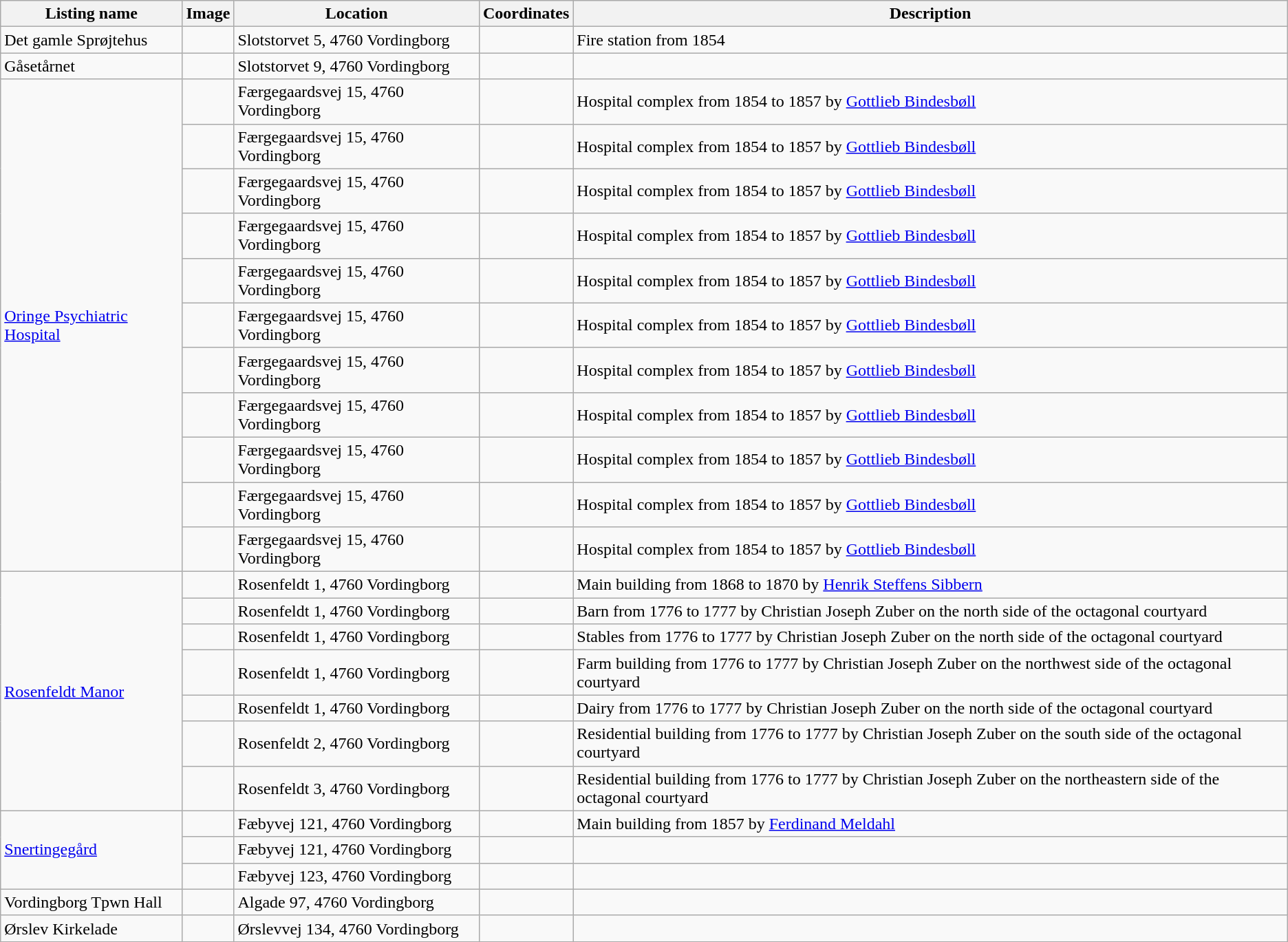<table class="wikitable sortable">
<tr>
<th>Listing name</th>
<th>Image</th>
<th>Location</th>
<th>Coordinates</th>
<th>Description</th>
</tr>
<tr>
<td>Det gamle Sprøjtehus</td>
<td></td>
<td>Slotstorvet 5, 4760 Vordingborg</td>
<td></td>
<td>Fire station from 1854</td>
</tr>
<tr>
<td>Gåsetårnet</td>
<td></td>
<td>Slotstorvet 9, 4760 Vordingborg</td>
<td></td>
<td></td>
</tr>
<tr>
<td rowspan="11"><a href='#'>Oringe Psychiatric Hospital</a></td>
<td></td>
<td>Færgegaardsvej 15, 4760 Vordingborg</td>
<td></td>
<td>Hospital complex from 1854 to 1857 by <a href='#'>Gottlieb Bindesbøll</a></td>
</tr>
<tr>
<td></td>
<td>Færgegaardsvej 15, 4760 Vordingborg</td>
<td></td>
<td>Hospital complex from 1854 to 1857 by <a href='#'>Gottlieb Bindesbøll</a></td>
</tr>
<tr>
<td></td>
<td>Færgegaardsvej 15, 4760 Vordingborg</td>
<td></td>
<td>Hospital complex from 1854 to 1857 by <a href='#'>Gottlieb Bindesbøll</a></td>
</tr>
<tr>
<td></td>
<td>Færgegaardsvej 15, 4760 Vordingborg</td>
<td></td>
<td>Hospital complex from 1854 to 1857 by <a href='#'>Gottlieb Bindesbøll</a></td>
</tr>
<tr>
<td></td>
<td>Færgegaardsvej 15, 4760 Vordingborg</td>
<td></td>
<td>Hospital complex from 1854 to 1857 by <a href='#'>Gottlieb Bindesbøll</a></td>
</tr>
<tr>
<td></td>
<td>Færgegaardsvej 15, 4760 Vordingborg</td>
<td></td>
<td>Hospital complex from 1854 to 1857 by <a href='#'>Gottlieb Bindesbøll</a></td>
</tr>
<tr>
<td></td>
<td>Færgegaardsvej 15, 4760 Vordingborg</td>
<td></td>
<td>Hospital complex from 1854 to 1857 by <a href='#'>Gottlieb Bindesbøll</a></td>
</tr>
<tr>
<td></td>
<td>Færgegaardsvej 15, 4760 Vordingborg</td>
<td></td>
<td>Hospital complex from 1854 to 1857 by <a href='#'>Gottlieb Bindesbøll</a></td>
</tr>
<tr>
<td></td>
<td>Færgegaardsvej 15, 4760 Vordingborg</td>
<td></td>
<td>Hospital complex from 1854 to 1857 by <a href='#'>Gottlieb Bindesbøll</a></td>
</tr>
<tr>
<td></td>
<td>Færgegaardsvej 15, 4760 Vordingborg</td>
<td></td>
<td>Hospital complex from 1854 to 1857 by <a href='#'>Gottlieb Bindesbøll</a></td>
</tr>
<tr>
<td></td>
<td>Færgegaardsvej 15, 4760 Vordingborg</td>
<td></td>
<td>Hospital complex from 1854 to 1857 by <a href='#'>Gottlieb Bindesbøll</a></td>
</tr>
<tr>
<td rowspan="7"><a href='#'>Rosenfeldt Manor</a></td>
<td></td>
<td>Rosenfeldt 1, 4760 Vordingborg</td>
<td></td>
<td>Main building from 1868 to 1870 by <a href='#'>Henrik Steffens Sibbern</a></td>
</tr>
<tr>
<td></td>
<td>Rosenfeldt 1, 4760 Vordingborg</td>
<td></td>
<td>Barn from 1776 to 1777 by Christian Joseph Zuber on the north side of the octagonal courtyard</td>
</tr>
<tr>
<td></td>
<td>Rosenfeldt 1, 4760 Vordingborg</td>
<td></td>
<td>Stables from 1776 to 1777 by Christian Joseph Zuber on the north side of the octagonal courtyard</td>
</tr>
<tr>
<td></td>
<td>Rosenfeldt 1, 4760 Vordingborg</td>
<td></td>
<td>Farm building from 1776 to 1777 by Christian Joseph Zuber on the northwest side of the octagonal courtyard</td>
</tr>
<tr>
<td></td>
<td>Rosenfeldt 1, 4760 Vordingborg</td>
<td></td>
<td>Dairy from 1776 to 1777 by Christian Joseph Zuber on the north side of the octagonal courtyard</td>
</tr>
<tr>
<td></td>
<td>Rosenfeldt 2, 4760 Vordingborg</td>
<td></td>
<td>Residential building from 1776 to 1777 by Christian Joseph Zuber on the south side of the octagonal courtyard</td>
</tr>
<tr>
<td></td>
<td>Rosenfeldt 3, 4760 Vordingborg</td>
<td></td>
<td>Residential building from 1776 to 1777 by Christian Joseph Zuber on the northeastern side of the octagonal courtyard</td>
</tr>
<tr>
<td rowspan="3"><a href='#'>Snertingegård</a></td>
<td></td>
<td>Fæbyvej 121, 4760 Vordingborg</td>
<td></td>
<td>Main building from 1857 by <a href='#'>Ferdinand Meldahl</a></td>
</tr>
<tr>
<td></td>
<td>Fæbyvej 121, 4760 Vordingborg</td>
<td></td>
<td></td>
</tr>
<tr>
<td></td>
<td>Fæbyvej 123, 4760 Vordingborg</td>
<td></td>
<td></td>
</tr>
<tr>
<td>Vordingborg Tpwn Hall</td>
<td></td>
<td>Algade 97, 4760 Vordingborg</td>
<td></td>
<td></td>
</tr>
<tr>
<td>Ørslev Kirkelade</td>
<td></td>
<td>Ørslevvej 134, 4760 Vordingborg</td>
<td></td>
<td></td>
</tr>
<tr>
</tr>
</table>
